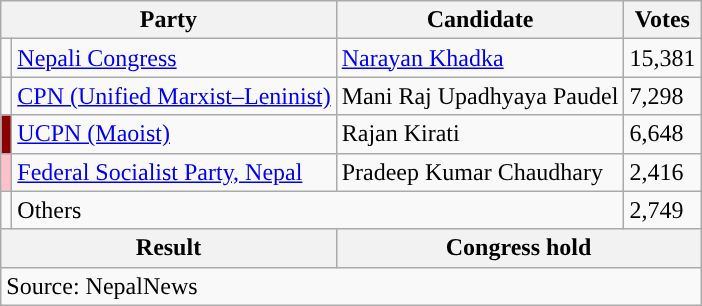<table class="wikitable">
<tr>
<th colspan="2">Party</th>
<th>Candidate</th>
<th>Votes</th>
</tr>
<tr>
<td style="background-color:"></td>
<td><a href='#'>Nepali Congress</a></td>
<td><a href='#'>Narayan Khadka</a></td>
<td>15,381</td>
</tr>
<tr>
<td style="background-color:"></td>
<td><a href='#'>CPN (Unified Marxist–Leninist)</a></td>
<td>Mani Raj Upadhyaya Paudel</td>
<td>7,298</td>
</tr>
<tr>
<td style="background-color:darkred"></td>
<td><a href='#'>UCPN (Maoist)</a></td>
<td>Rajan Kirati</td>
<td>6,648</td>
</tr>
<tr>
<td style="background-color:#ffc0cb"></td>
<td><a href='#'>Federal Socialist Party, Nepal</a></td>
<td>Pradeep Kumar Chaudhary</td>
<td>2,416</td>
</tr>
<tr>
<td></td>
<td colspan="2">Others</td>
<td>2,749</td>
</tr>
<tr>
<th colspan="2">Result</th>
<th colspan="2">Congress hold</th>
</tr>
<tr>
<td colspan="4">Source: NepalNews</td>
</tr>
</table>
